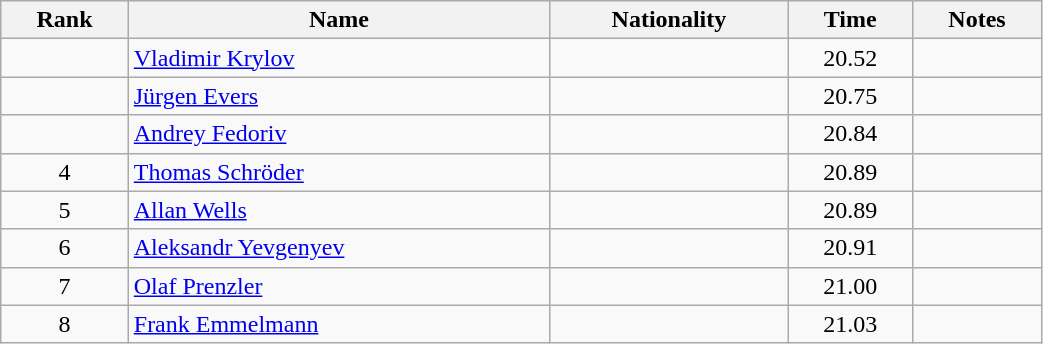<table class="wikitable sortable" style="text-align:center;width: 55%">
<tr>
<th>Rank</th>
<th>Name</th>
<th>Nationality</th>
<th>Time</th>
<th>Notes</th>
</tr>
<tr>
<td></td>
<td align=left><a href='#'>Vladimir Krylov</a></td>
<td align=left></td>
<td>20.52</td>
<td></td>
</tr>
<tr>
<td></td>
<td align=left><a href='#'>Jürgen Evers</a></td>
<td align=left></td>
<td>20.75</td>
<td></td>
</tr>
<tr>
<td></td>
<td align=left><a href='#'>Andrey Fedoriv</a></td>
<td align=left></td>
<td>20.84</td>
<td></td>
</tr>
<tr>
<td>4</td>
<td align=left><a href='#'>Thomas Schröder</a></td>
<td align=left></td>
<td>20.89</td>
<td></td>
</tr>
<tr>
<td>5</td>
<td align=left><a href='#'>Allan Wells</a></td>
<td align=left></td>
<td>20.89</td>
<td></td>
</tr>
<tr>
<td>6</td>
<td align=left><a href='#'>Aleksandr Yevgenyev</a></td>
<td align=left></td>
<td>20.91</td>
<td></td>
</tr>
<tr>
<td>7</td>
<td align=left><a href='#'>Olaf Prenzler</a></td>
<td align=left></td>
<td>21.00</td>
<td></td>
</tr>
<tr>
<td>8</td>
<td align=left><a href='#'>Frank Emmelmann</a></td>
<td align=left></td>
<td>21.03</td>
<td></td>
</tr>
</table>
